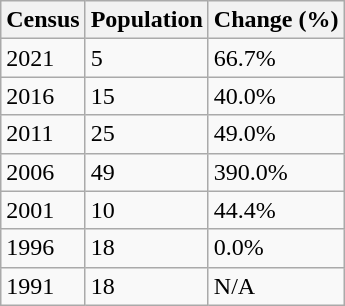<table class="wikitable">
<tr>
<th>Census</th>
<th>Population</th>
<th>Change (%)</th>
</tr>
<tr>
<td>2021</td>
<td>5</td>
<td>66.7%</td>
</tr>
<tr>
<td>2016</td>
<td>15</td>
<td>40.0%</td>
</tr>
<tr>
<td>2011</td>
<td>25</td>
<td>49.0%</td>
</tr>
<tr>
<td>2006</td>
<td>49</td>
<td>390.0%</td>
</tr>
<tr>
<td>2001</td>
<td>10</td>
<td>44.4%</td>
</tr>
<tr>
<td>1996</td>
<td>18</td>
<td>0.0%</td>
</tr>
<tr>
<td>1991</td>
<td>18</td>
<td>N/A</td>
</tr>
</table>
